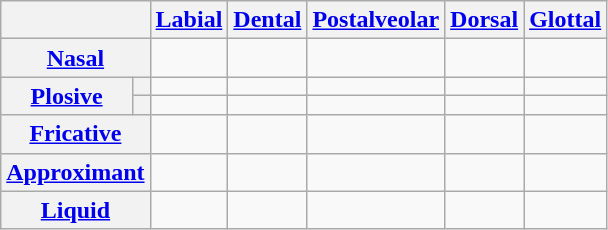<table class="wikitable" style="text-align: center;">
<tr>
<th colspan="2"></th>
<th><a href='#'>Labial</a></th>
<th><a href='#'>Dental</a></th>
<th><a href='#'>Postalveolar</a></th>
<th><a href='#'>Dorsal</a></th>
<th><a href='#'>Glottal</a></th>
</tr>
<tr>
<th colspan="2"><a href='#'>Nasal</a></th>
<td></td>
<td></td>
<td></td>
<td></td>
<td></td>
</tr>
<tr>
<th rowspan="2"><a href='#'>Plosive</a></th>
<th></th>
<td></td>
<td></td>
<td></td>
<td></td>
<td></td>
</tr>
<tr>
<th></th>
<td></td>
<td></td>
<td></td>
<td></td>
<td></td>
</tr>
<tr>
<th colspan="2"><a href='#'>Fricative</a></th>
<td></td>
<td></td>
<td></td>
<td></td>
<td></td>
</tr>
<tr>
<th colspan="2"><a href='#'>Approximant</a></th>
<td></td>
<td></td>
<td></td>
<td></td>
<td></td>
</tr>
<tr>
<th colspan="2"><a href='#'>Liquid</a></th>
<td></td>
<td></td>
<td></td>
<td></td>
<td></td>
</tr>
</table>
